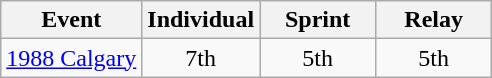<table class="wikitable" style="text-align: center;">
<tr ">
<th>Event</th>
<th style="width:70px;">Individual</th>
<th style="width:70px;">Sprint</th>
<th style="width:70px;">Relay</th>
</tr>
<tr>
<td align=left> <a href='#'>1988 Calgary</a></td>
<td>7th</td>
<td>5th</td>
<td>5th</td>
</tr>
</table>
